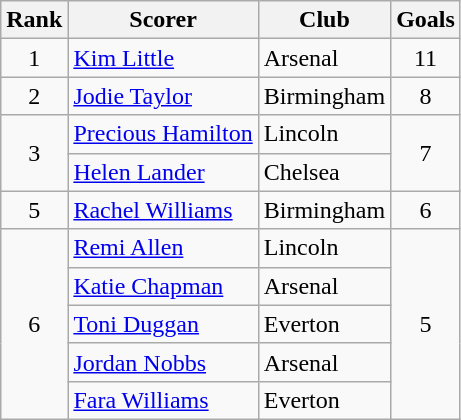<table class="wikitable" style="text-align:center">
<tr>
<th>Rank</th>
<th>Scorer</th>
<th>Club</th>
<th>Goals</th>
</tr>
<tr>
<td>1</td>
<td align="left"><a href='#'>Kim Little</a></td>
<td align="left">Arsenal</td>
<td>11</td>
</tr>
<tr>
<td>2</td>
<td align="left"><a href='#'>Jodie Taylor</a></td>
<td align="left">Birmingham</td>
<td>8</td>
</tr>
<tr>
<td rowspan=2>3</td>
<td align="left"><a href='#'>Precious Hamilton</a></td>
<td align="left">Lincoln</td>
<td rowspan=2>7</td>
</tr>
<tr>
<td align="left"><a href='#'>Helen Lander</a></td>
<td align="left">Chelsea</td>
</tr>
<tr>
<td>5</td>
<td align="left"><a href='#'>Rachel Williams</a></td>
<td align="left">Birmingham</td>
<td>6</td>
</tr>
<tr>
<td rowspan=5>6</td>
<td align="left"><a href='#'>Remi Allen</a></td>
<td align="left">Lincoln</td>
<td rowspan=5>5</td>
</tr>
<tr>
<td align="left"><a href='#'>Katie Chapman</a></td>
<td align="left">Arsenal</td>
</tr>
<tr>
<td align="left"><a href='#'>Toni Duggan</a></td>
<td align="left">Everton</td>
</tr>
<tr>
<td align="left"><a href='#'>Jordan Nobbs</a></td>
<td align="left">Arsenal</td>
</tr>
<tr>
<td align="left"><a href='#'>Fara Williams</a></td>
<td align="left">Everton</td>
</tr>
</table>
